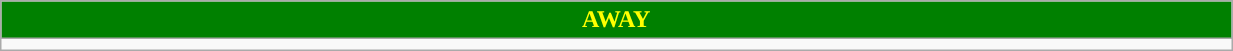<table class="wikitable collapsible collapsed" style="width:65%">
<tr>
<th colspan=7 ! style="color:yellow; background:green">AWAY</th>
</tr>
<tr>
<td></td>
</tr>
</table>
